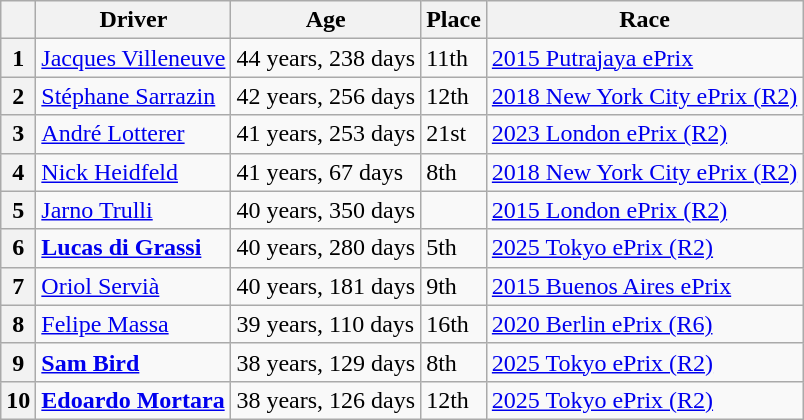<table class="wikitable">
<tr>
<th></th>
<th>Driver</th>
<th>Age</th>
<th>Place</th>
<th>Race</th>
</tr>
<tr>
<th>1</th>
<td> <a href='#'>Jacques Villeneuve</a></td>
<td>44 years, 238 days</td>
<td>11th</td>
<td><a href='#'>2015 Putrajaya ePrix</a></td>
</tr>
<tr>
<th>2</th>
<td> <a href='#'>Stéphane Sarrazin</a></td>
<td>42 years, 256 days</td>
<td>12th</td>
<td><a href='#'>2018 New York City ePrix (R2)</a></td>
</tr>
<tr>
<th>3</th>
<td> <a href='#'>André Lotterer</a></td>
<td>41 years, 253 days</td>
<td>21st</td>
<td><a href='#'>2023 London ePrix (R2)</a></td>
</tr>
<tr>
<th>4</th>
<td> <a href='#'>Nick Heidfeld</a></td>
<td>41 years, 67 days</td>
<td>8th</td>
<td><a href='#'>2018 New York City ePrix (R2)</a></td>
</tr>
<tr>
<th>5</th>
<td> <a href='#'>Jarno Trulli</a></td>
<td>40 years, 350 days</td>
<td></td>
<td><a href='#'>2015 London ePrix (R2)</a></td>
</tr>
<tr>
<th>6</th>
<td> <strong><a href='#'>Lucas di Grassi</a></strong></td>
<td>40 years, 280 days</td>
<td>5th</td>
<td><a href='#'>2025 Tokyo ePrix (R2)</a></td>
</tr>
<tr>
<th>7</th>
<td> <a href='#'>Oriol Servià</a></td>
<td>40 years, 181 days</td>
<td>9th</td>
<td><a href='#'>2015 Buenos Aires ePrix</a></td>
</tr>
<tr>
<th>8</th>
<td> <a href='#'>Felipe Massa</a></td>
<td>39 years, 110 days</td>
<td>16th</td>
<td><a href='#'>2020 Berlin ePrix (R6)</a></td>
</tr>
<tr>
<th>9</th>
<td> <strong><a href='#'>Sam Bird</a></strong></td>
<td>38 years, 129 days</td>
<td>8th</td>
<td><a href='#'>2025 Tokyo ePrix (R2)</a></td>
</tr>
<tr>
<th>10</th>
<td> <strong><a href='#'>Edoardo Mortara</a></strong></td>
<td>38 years, 126 days</td>
<td>12th</td>
<td><a href='#'>2025 Tokyo ePrix (R2)</a></td>
</tr>
</table>
